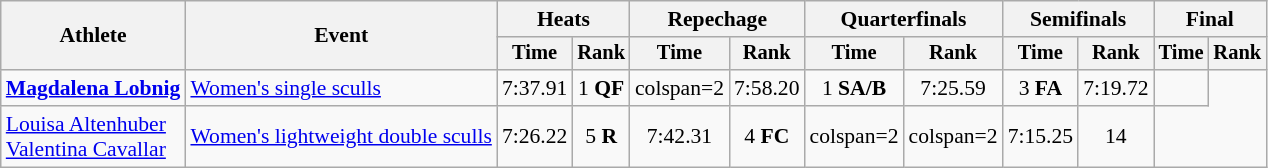<table class="wikitable" style="font-size:90%">
<tr>
<th rowspan="2">Athlete</th>
<th rowspan="2">Event</th>
<th colspan="2">Heats</th>
<th colspan="2">Repechage</th>
<th colspan="2">Quarterfinals</th>
<th colspan="2">Semifinals</th>
<th colspan="2">Final</th>
</tr>
<tr style="font-size:95%">
<th>Time</th>
<th>Rank</th>
<th>Time</th>
<th>Rank</th>
<th>Time</th>
<th>Rank</th>
<th>Time</th>
<th>Rank</th>
<th>Time</th>
<th>Rank</th>
</tr>
<tr align=center>
<td align=left><strong><a href='#'>Magdalena Lobnig</a></strong></td>
<td align=left><a href='#'>Women's single sculls</a></td>
<td>7:37.91</td>
<td>1 <strong>QF</strong></td>
<td>colspan=2 </td>
<td>7:58.20</td>
<td>1 <strong>SA/B</strong></td>
<td>7:25.59</td>
<td>3 <strong>FA</strong></td>
<td>7:19.72</td>
<td></td>
</tr>
<tr align=center>
<td align=left><a href='#'>Louisa Altenhuber</a><br><a href='#'>Valentina Cavallar</a></td>
<td align=left><a href='#'>Women's lightweight double sculls</a></td>
<td>7:26.22</td>
<td>5 <strong>R</strong></td>
<td>7:42.31</td>
<td>4 <strong>FC</strong></td>
<td>colspan=2 </td>
<td>colspan=2 </td>
<td>7:15.25</td>
<td>14</td>
</tr>
</table>
